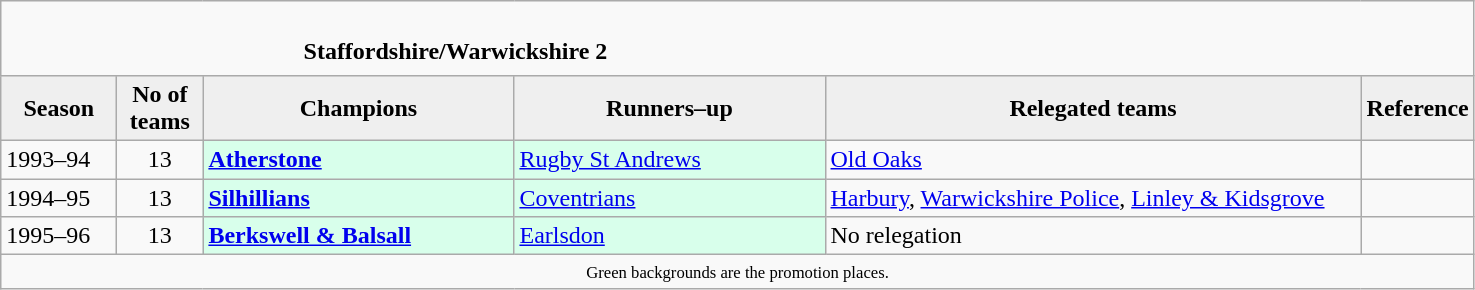<table class="wikitable" style="text-align: left;">
<tr>
<td colspan="11" cellpadding="0" cellspacing="0"><br><table border="0" style="width:100%;" cellpadding="0" cellspacing="0">
<tr>
<td style="width:20%; border:0;"></td>
<td style="border:0;"><strong>Staffordshire/Warwickshire 2</strong></td>
<td style="width:20%; border:0;"></td>
</tr>
</table>
</td>
</tr>
<tr>
<th style="background:#efefef; width:70px;">Season</th>
<th style="background:#efefef; width:50px;">No of teams</th>
<th style="background:#efefef; width:200px;">Champions</th>
<th style="background:#efefef; width:200px;">Runners–up</th>
<th style="background:#efefef; width:350px;">Relegated teams</th>
<th style="background:#efefef; width:50px;">Reference</th>
</tr>
<tr align=left>
<td>1993–94</td>
<td style="text-align: center;">13</td>
<td style="background:#d8ffeb;"><strong><a href='#'>Atherstone</a></strong></td>
<td style="background:#d8ffeb;"><a href='#'>Rugby St Andrews</a></td>
<td><a href='#'>Old Oaks</a></td>
<td></td>
</tr>
<tr>
<td>1994–95</td>
<td style="text-align: center;">13</td>
<td style="background:#d8ffeb;"><strong><a href='#'>Silhillians</a></strong></td>
<td style="background:#d8ffeb;"><a href='#'>Coventrians</a></td>
<td><a href='#'>Harbury</a>, <a href='#'>Warwickshire Police</a>, <a href='#'>Linley & Kidsgrove</a></td>
<td></td>
</tr>
<tr>
<td>1995–96</td>
<td style="text-align: center;">13</td>
<td style="background:#d8ffeb;"><strong><a href='#'>Berkswell & Balsall</a></strong></td>
<td style="background:#d8ffeb;"><a href='#'>Earlsdon</a></td>
<td>No relegation</td>
<td></td>
</tr>
<tr>
<td colspan="15"  style="border:0; font-size:smaller; text-align:center;"><small><span>Green backgrounds</span> are the promotion places.</small></td>
</tr>
</table>
